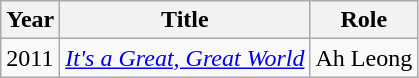<table class="wikitable sortable">
<tr>
<th>Year</th>
<th>Title</th>
<th>Role</th>
</tr>
<tr>
<td>2011</td>
<td><em><a href='#'>It's a Great, Great World</a></em></td>
<td>Ah Leong</td>
</tr>
</table>
